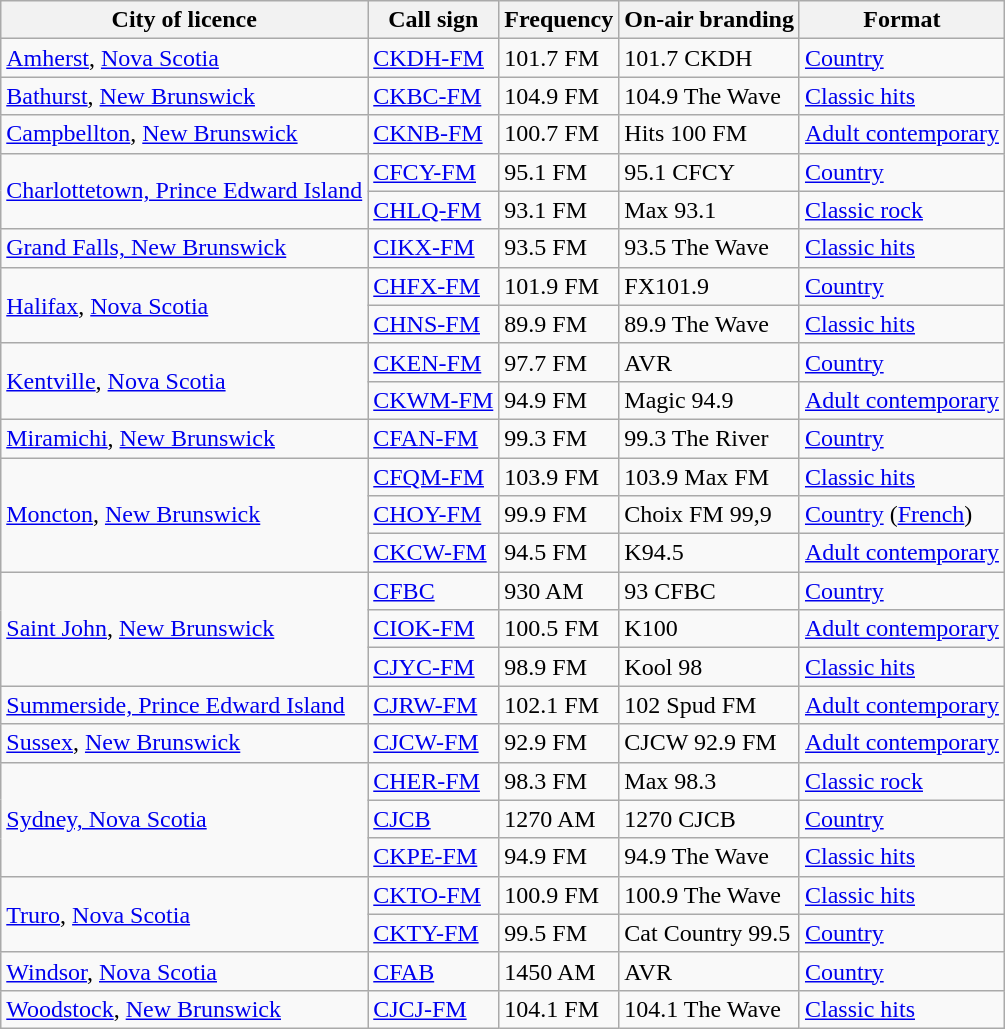<table class="wikitable sortable collapsible" border="1">
<tr>
<th scope="col">City of licence</th>
<th scope="col">Call sign</th>
<th scope="col">Frequency</th>
<th scope="col" class="unsortable">On-air branding</th>
<th scope="col">Format</th>
</tr>
<tr>
<td><a href='#'>Amherst</a>, <a href='#'>Nova Scotia</a></td>
<td><a href='#'>CKDH-FM</a></td>
<td>101.7 FM</td>
<td>101.7 CKDH</td>
<td><a href='#'>Country</a></td>
</tr>
<tr>
<td><a href='#'>Bathurst</a>, <a href='#'>New Brunswick</a></td>
<td><a href='#'>CKBC-FM</a></td>
<td>104.9 FM</td>
<td>104.9 The Wave</td>
<td><a href='#'>Classic hits</a></td>
</tr>
<tr>
<td><a href='#'>Campbellton</a>, <a href='#'>New Brunswick</a></td>
<td><a href='#'>CKNB-FM</a></td>
<td>100.7 FM</td>
<td>Hits 100 FM</td>
<td><a href='#'>Adult contemporary</a></td>
</tr>
<tr>
<td rowspan="2"><a href='#'>Charlottetown, Prince Edward Island</a></td>
<td><a href='#'>CFCY-FM</a></td>
<td>95.1 FM</td>
<td>95.1 CFCY</td>
<td><a href='#'>Country</a></td>
</tr>
<tr>
<td><a href='#'>CHLQ-FM</a></td>
<td>93.1 FM</td>
<td>Max 93.1</td>
<td><a href='#'>Classic rock</a></td>
</tr>
<tr>
<td><a href='#'>Grand Falls, New Brunswick</a></td>
<td><a href='#'>CIKX-FM</a></td>
<td>93.5 FM</td>
<td>93.5 The Wave</td>
<td><a href='#'>Classic hits</a></td>
</tr>
<tr>
<td rowspan="2"><a href='#'>Halifax</a>, <a href='#'>Nova Scotia</a></td>
<td><a href='#'>CHFX-FM</a></td>
<td>101.9 FM</td>
<td>FX101.9</td>
<td><a href='#'>Country</a></td>
</tr>
<tr>
<td><a href='#'>CHNS-FM</a></td>
<td>89.9 FM</td>
<td>89.9 The Wave</td>
<td><a href='#'>Classic hits</a></td>
</tr>
<tr>
<td rowspan="2"><a href='#'>Kentville</a>, <a href='#'>Nova Scotia</a></td>
<td><a href='#'>CKEN-FM</a></td>
<td>97.7 FM</td>
<td>AVR</td>
<td><a href='#'>Country</a></td>
</tr>
<tr>
<td><a href='#'>CKWM-FM</a></td>
<td>94.9 FM</td>
<td>Magic 94.9</td>
<td><a href='#'>Adult contemporary</a></td>
</tr>
<tr>
<td><a href='#'>Miramichi</a>, <a href='#'>New Brunswick</a></td>
<td><a href='#'>CFAN-FM</a></td>
<td>99.3 FM</td>
<td>99.3 The River</td>
<td><a href='#'>Country</a></td>
</tr>
<tr>
<td rowspan="3"><a href='#'>Moncton</a>, <a href='#'>New Brunswick</a></td>
<td><a href='#'>CFQM-FM</a></td>
<td>103.9 FM</td>
<td>103.9 Max FM</td>
<td><a href='#'>Classic hits</a></td>
</tr>
<tr>
<td><a href='#'>CHOY-FM</a></td>
<td>99.9 FM</td>
<td>Choix FM 99,9</td>
<td><a href='#'>Country</a> (<a href='#'>French</a>)</td>
</tr>
<tr>
<td><a href='#'>CKCW-FM</a></td>
<td>94.5 FM</td>
<td>K94.5</td>
<td><a href='#'>Adult contemporary</a></td>
</tr>
<tr>
<td rowspan="3"><a href='#'>Saint John</a>, <a href='#'>New Brunswick</a></td>
<td><a href='#'>CFBC</a></td>
<td>930 AM</td>
<td>93 CFBC</td>
<td><a href='#'>Country</a></td>
</tr>
<tr>
<td><a href='#'>CIOK-FM</a></td>
<td>100.5 FM</td>
<td>K100</td>
<td><a href='#'>Adult contemporary</a></td>
</tr>
<tr>
<td><a href='#'>CJYC-FM</a></td>
<td>98.9 FM</td>
<td>Kool 98</td>
<td><a href='#'>Classic hits</a></td>
</tr>
<tr>
<td><a href='#'>Summerside, Prince Edward Island</a></td>
<td><a href='#'>CJRW-FM</a></td>
<td>102.1 FM</td>
<td>102 Spud FM</td>
<td><a href='#'>Adult contemporary</a></td>
</tr>
<tr>
<td><a href='#'>Sussex</a>, <a href='#'>New Brunswick</a></td>
<td><a href='#'>CJCW-FM</a></td>
<td>92.9 FM</td>
<td>CJCW 92.9 FM</td>
<td><a href='#'>Adult contemporary</a></td>
</tr>
<tr>
<td rowspan="3"><a href='#'>Sydney, Nova Scotia</a></td>
<td><a href='#'>CHER-FM</a></td>
<td>98.3 FM</td>
<td>Max 98.3</td>
<td><a href='#'>Classic rock</a></td>
</tr>
<tr>
<td><a href='#'>CJCB</a></td>
<td>1270 AM</td>
<td>1270 CJCB</td>
<td><a href='#'>Country</a></td>
</tr>
<tr>
<td><a href='#'>CKPE-FM</a></td>
<td>94.9 FM</td>
<td>94.9 The Wave</td>
<td><a href='#'>Classic hits</a></td>
</tr>
<tr>
<td rowspan="2"><a href='#'>Truro</a>, <a href='#'>Nova Scotia</a></td>
<td><a href='#'>CKTO-FM</a></td>
<td>100.9 FM</td>
<td>100.9 The Wave</td>
<td><a href='#'>Classic hits</a></td>
</tr>
<tr>
<td><a href='#'>CKTY-FM</a></td>
<td>99.5 FM</td>
<td>Cat Country 99.5</td>
<td><a href='#'>Country</a></td>
</tr>
<tr>
<td><a href='#'>Windsor</a>, <a href='#'>Nova Scotia</a></td>
<td><a href='#'>CFAB</a></td>
<td>1450 AM</td>
<td>AVR</td>
<td><a href='#'>Country</a></td>
</tr>
<tr>
<td><a href='#'>Woodstock</a>, <a href='#'>New Brunswick</a></td>
<td><a href='#'>CJCJ-FM</a></td>
<td>104.1 FM</td>
<td>104.1 The Wave</td>
<td><a href='#'>Classic hits</a></td>
</tr>
</table>
